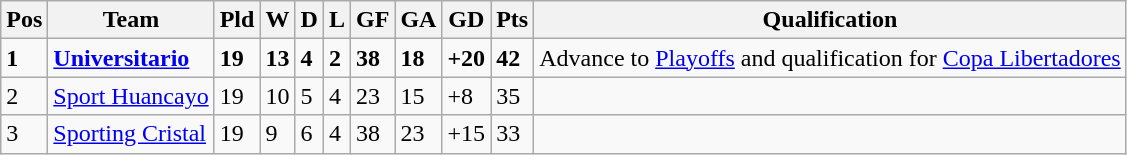<table class="wikitable">
<tr>
<th><abbr>Pos</abbr></th>
<th>Team</th>
<th><abbr>Pld</abbr></th>
<th><abbr>W</abbr></th>
<th><abbr>D</abbr></th>
<th><abbr>L</abbr></th>
<th><abbr>GF</abbr></th>
<th><abbr>GA</abbr></th>
<th><abbr>GD</abbr></th>
<th><abbr>Pts</abbr></th>
<th><strong>Qualification</strong></th>
</tr>
<tr>
<td><strong>1</strong></td>
<td><a href='#'><strong>Universitario</strong></a></td>
<td><strong>19</strong></td>
<td><strong>13</strong></td>
<td><strong>4</strong></td>
<td><strong>2</strong></td>
<td><strong>38</strong></td>
<td><strong>18</strong></td>
<td><strong>+20</strong></td>
<td><strong>42</strong></td>
<td>Advance to <a href='#'>Playoffs</a> and qualification for <a href='#'>Copa Libertadores</a></td>
</tr>
<tr>
<td>2</td>
<td><a href='#'>Sport Huancayo</a></td>
<td>19</td>
<td>10</td>
<td>5</td>
<td>4</td>
<td>23</td>
<td>15</td>
<td>+8</td>
<td>35</td>
<td></td>
</tr>
<tr>
<td>3</td>
<td><a href='#'>Sporting Cristal</a></td>
<td>19</td>
<td>9</td>
<td>6</td>
<td>4</td>
<td>38</td>
<td>23</td>
<td>+15</td>
<td>33</td>
<td></td>
</tr>
</table>
